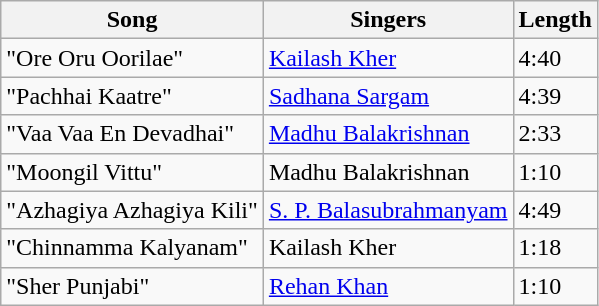<table class="wikitable">
<tr>
<th>Song</th>
<th>Singers</th>
<th>Length</th>
</tr>
<tr>
<td>"Ore Oru Oorilae"</td>
<td><a href='#'>Kailash Kher</a></td>
<td>4:40</td>
</tr>
<tr>
<td>"Pachhai Kaatre"</td>
<td><a href='#'>Sadhana Sargam</a></td>
<td>4:39</td>
</tr>
<tr>
<td>"Vaa Vaa En Devadhai"</td>
<td><a href='#'>Madhu Balakrishnan</a></td>
<td>2:33</td>
</tr>
<tr>
<td>"Moongil Vittu"</td>
<td>Madhu Balakrishnan</td>
<td>1:10</td>
</tr>
<tr>
<td>"Azhagiya Azhagiya Kili"</td>
<td><a href='#'>S. P. Balasubrahmanyam</a></td>
<td>4:49</td>
</tr>
<tr>
<td>"Chinnamma Kalyanam"</td>
<td>Kailash Kher</td>
<td>1:18</td>
</tr>
<tr>
<td>"Sher Punjabi"</td>
<td><a href='#'>Rehan Khan</a></td>
<td>1:10</td>
</tr>
</table>
